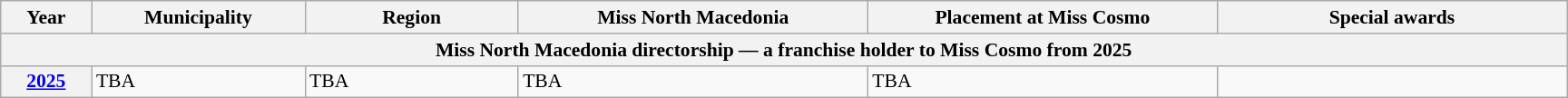<table class="wikitable " style="font-size: 90%;">
<tr>
<th width="60">Year</th>
<th width="150">Municipality</th>
<th width="150">Region</th>
<th width="250">Miss North Macedonia</th>
<th width="250">Placement at Miss Cosmo</th>
<th width="250">Special awards</th>
</tr>
<tr>
<th colspan="6">Miss North Macedonia directorship — a franchise holder to Miss Cosmo from 2025</th>
</tr>
<tr>
<th><a href='#'>2025</a></th>
<td>TBA</td>
<td>TBA</td>
<td>TBA</td>
<td>TBA</td>
<td></td>
</tr>
</table>
